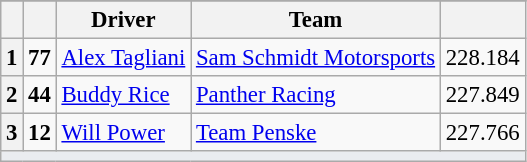<table class="wikitable" style="font-size:95%;">
<tr>
</tr>
<tr>
<th></th>
<th></th>
<th>Driver</th>
<th>Team</th>
<th></th>
</tr>
<tr>
<th>1</th>
<td style="text-align:center"><strong>77</strong></td>
<td> <a href='#'>Alex Tagliani</a></td>
<td><a href='#'>Sam Schmidt Motorsports</a></td>
<td align=center>228.184</td>
</tr>
<tr>
<th>2</th>
<td style="text-align:center"><strong>44</strong></td>
<td> <a href='#'>Buddy Rice</a></td>
<td><a href='#'>Panther Racing</a></td>
<td align=center>227.849</td>
</tr>
<tr>
<th>3</th>
<td style="text-align:center"><strong>12</strong></td>
<td> <a href='#'>Will Power</a></td>
<td><a href='#'>Team Penske</a></td>
<td align=center>227.766</td>
</tr>
<tr>
<td style="background-color:#EAECF0;text-align:center" colspan=9><strong></strong></td>
</tr>
</table>
